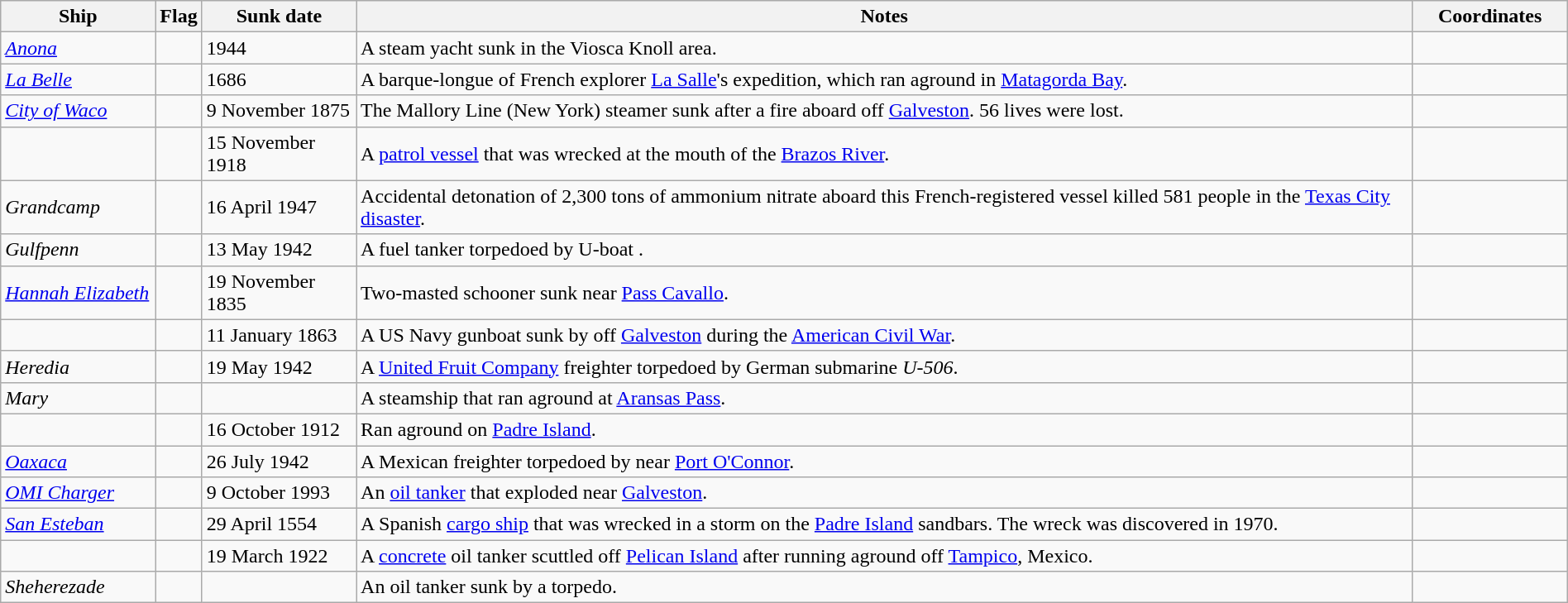<table class=wikitable | style = "width:100%">
<tr>
<th style="width:10%">Ship</th>
<th>Flag</th>
<th style="width:10%">Sunk date</th>
<th style="width:70%">Notes</th>
<th style="width:10%">Coordinates</th>
</tr>
<tr>
<td><a href='#'><em>Anona</em></a></td>
<td></td>
<td>1944</td>
<td>A steam yacht sunk in the Viosca Knoll area.</td>
<td></td>
</tr>
<tr>
<td><a href='#'><em>La Belle</em></a></td>
<td></td>
<td>1686</td>
<td>A barque-longue of French explorer <a href='#'>La Salle</a>'s expedition, which ran aground in <a href='#'>Matagorda Bay</a>.</td>
<td></td>
</tr>
<tr>
<td><em><a href='#'>City of Waco</a></em></td>
<td></td>
<td>9 November 1875</td>
<td>The Mallory Line (New York) steamer sunk after a fire aboard off <a href='#'>Galveston</a>. 56 lives were lost.</td>
<td></td>
</tr>
<tr>
<td></td>
<td></td>
<td>15 November 1918</td>
<td>A <a href='#'>patrol vessel</a> that was wrecked at the mouth of the <a href='#'>Brazos River</a>.</td>
<td></td>
</tr>
<tr>
<td><em>Grandcamp</em></td>
<td></td>
<td>16 April 1947</td>
<td>Accidental detonation of 2,300 tons of ammonium nitrate aboard this French-registered vessel killed 581 people in the <a href='#'>Texas City disaster</a>.</td>
<td></td>
</tr>
<tr>
<td><em>Gulfpenn</em></td>
<td></td>
<td>13 May 1942</td>
<td>A fuel tanker torpedoed by U-boat .</td>
<td></td>
</tr>
<tr>
<td><a href='#'><em>Hannah Elizabeth</em></a></td>
<td></td>
<td>19 November 1835</td>
<td>Two-masted schooner sunk near <a href='#'>Pass Cavallo</a>.</td>
<td></td>
</tr>
<tr>
<td></td>
<td></td>
<td>11 January 1863</td>
<td>A US Navy gunboat sunk by  off <a href='#'>Galveston</a> during the <a href='#'>American Civil War</a>.</td>
<td></td>
</tr>
<tr>
<td><em>Heredia</em></td>
<td></td>
<td>19 May 1942</td>
<td>A <a href='#'>United Fruit Company</a> freighter torpedoed by German submarine <em>U-506</em>.</td>
<td></td>
</tr>
<tr>
<td><em>Mary</em></td>
<td></td>
<td></td>
<td>A steamship that ran aground at <a href='#'>Aransas Pass</a>.</td>
<td></td>
</tr>
<tr>
<td></td>
<td></td>
<td>16 October 1912</td>
<td>Ran aground on <a href='#'>Padre Island</a>.</td>
<td></td>
</tr>
<tr>
<td><a href='#'><em>Oaxaca</em></a></td>
<td></td>
<td>26 July 1942</td>
<td>A Mexican freighter torpedoed by  near <a href='#'>Port O'Connor</a>.</td>
<td></td>
</tr>
<tr>
<td><em><a href='#'>OMI Charger</a></em></td>
<td></td>
<td>9 October 1993</td>
<td>An <a href='#'>oil tanker</a> that exploded near <a href='#'>Galveston</a>.</td>
<td></td>
</tr>
<tr>
<td><a href='#'><em>San Esteban</em></a></td>
<td></td>
<td>29 April 1554</td>
<td>A Spanish <a href='#'>cargo ship</a> that was wrecked in a storm on the <a href='#'>Padre Island</a> sandbars. The wreck was discovered in 1970.</td>
<td></td>
</tr>
<tr>
<td></td>
<td></td>
<td>19 March 1922</td>
<td>A <a href='#'>concrete</a> oil tanker scuttled off <a href='#'>Pelican Island</a> after running aground off <a href='#'>Tampico</a>, Mexico.</td>
<td></td>
</tr>
<tr>
<td><em>Sheherezade</em></td>
<td></td>
<td></td>
<td>An oil tanker sunk by a torpedo.</td>
<td></td>
</tr>
</table>
